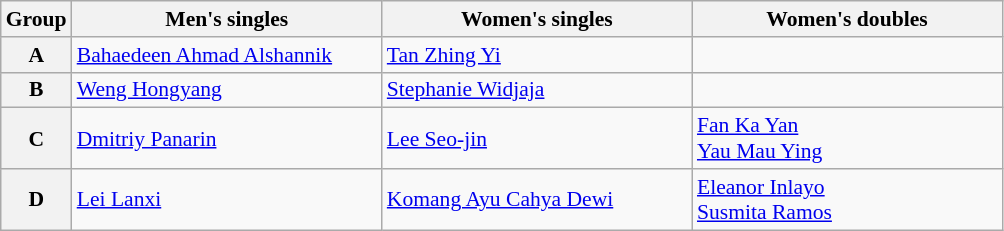<table class="wikitable" style="font-size:90%">
<tr>
<th>Group</th>
<th width="200">Men's singles</th>
<th width="200">Women's singles</th>
<th width="200">Women's doubles</th>
</tr>
<tr>
<th>A</th>
<td> <a href='#'>Bahaedeen Ahmad Alshannik</a></td>
<td> <a href='#'>Tan Zhing Yi</a></td>
<td></td>
</tr>
<tr>
<th>B</th>
<td> <a href='#'>Weng Hongyang</a></td>
<td> <a href='#'>Stephanie Widjaja</a></td>
<td></td>
</tr>
<tr>
<th>C</th>
<td> <a href='#'>Dmitriy Panarin</a></td>
<td> <a href='#'>Lee Seo-jin</a></td>
<td> <a href='#'>Fan Ka Yan</a><br> <a href='#'>Yau Mau Ying</a></td>
</tr>
<tr>
<th>D</th>
<td> <a href='#'>Lei Lanxi</a></td>
<td> <a href='#'>Komang Ayu Cahya Dewi</a></td>
<td> <a href='#'>Eleanor Inlayo</a><br> <a href='#'>Susmita Ramos</a></td>
</tr>
</table>
